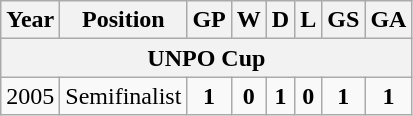<table class="wikitable" style="text-align: center;">
<tr>
<th>Year</th>
<th>Position</th>
<th>GP</th>
<th>W</th>
<th>D</th>
<th>L</th>
<th>GS</th>
<th>GA</th>
</tr>
<tr>
<th colspan=8>UNPO Cup</th>
</tr>
<tr>
<td> 2005</td>
<td>Semifinalist</td>
<td><strong>1</strong></td>
<td><strong>0</strong></td>
<td><strong>1</strong></td>
<td><strong>0</strong></td>
<td><strong>1</strong></td>
<td><strong>1</strong></td>
</tr>
</table>
